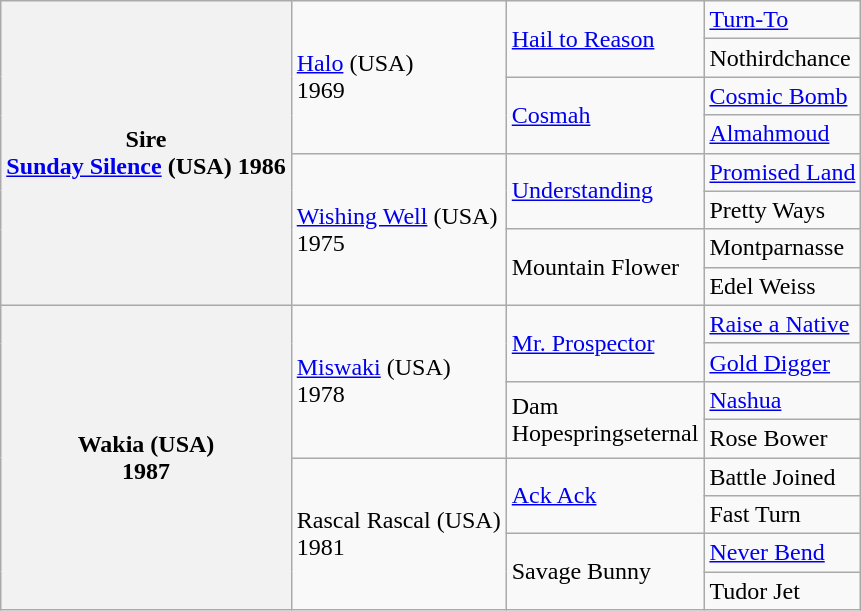<table class="wikitable">
<tr>
<th rowspan="8">Sire<br><a href='#'>Sunday Silence</a> (USA)
1986</th>
<td rowspan="4"><a href='#'>Halo</a> (USA)<br>1969</td>
<td rowspan="2"><a href='#'>Hail to Reason</a></td>
<td><a href='#'>Turn-To</a></td>
</tr>
<tr>
<td>Nothirdchance</td>
</tr>
<tr>
<td rowspan="2"><a href='#'>Cosmah</a></td>
<td><a href='#'>Cosmic Bomb</a></td>
</tr>
<tr>
<td><a href='#'>Almahmoud</a></td>
</tr>
<tr>
<td rowspan="4"><a href='#'>Wishing Well</a> (USA)<br>1975</td>
<td rowspan="2"><a href='#'>Understanding</a>　</td>
<td><a href='#'>Promised Land</a></td>
</tr>
<tr>
<td>Pretty Ways</td>
</tr>
<tr>
<td rowspan="2">Mountain Flower</td>
<td>Montparnasse</td>
</tr>
<tr>
<td>Edel Weiss</td>
</tr>
<tr>
<th rowspan="8">Wakia (USA)<br>1987</th>
<td rowspan="4"><a href='#'>Miswaki</a> (USA)<br>1978</td>
<td rowspan="2"><a href='#'>Mr. Prospector</a></td>
<td><a href='#'>Raise a Native</a></td>
</tr>
<tr>
<td><a href='#'>Gold Digger</a></td>
</tr>
<tr>
<td rowspan="2">Dam<br>Hopespringseternal</td>
<td><a href='#'>Nashua</a></td>
</tr>
<tr>
<td>Rose Bower</td>
</tr>
<tr>
<td rowspan="4">Rascal Rascal (USA)<br>1981</td>
<td rowspan="2"><a href='#'>Ack Ack</a></td>
<td>Battle Joined</td>
</tr>
<tr>
<td>Fast Turn</td>
</tr>
<tr>
<td rowspan="2">Savage Bunny</td>
<td><a href='#'>Never Bend</a></td>
</tr>
<tr>
<td>Tudor Jet</td>
</tr>
</table>
